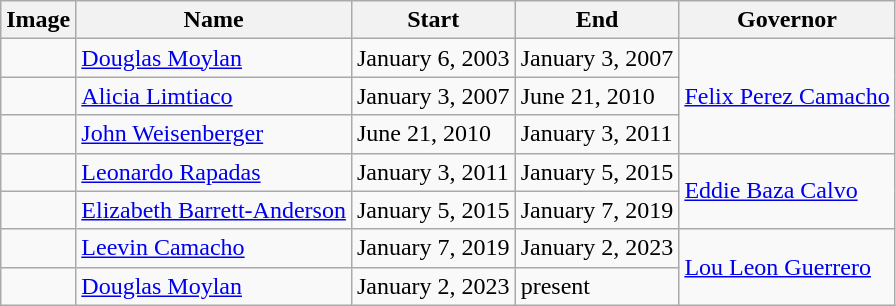<table class="wikitable sortable">
<tr>
<th>Image</th>
<th>Name</th>
<th>Start</th>
<th>End</th>
<th>Governor</th>
</tr>
<tr>
<td></td>
<td><a href='#'>Douglas Moylan</a></td>
<td>January 6, 2003</td>
<td>January 3, 2007</td>
<td rowspan=3><a href='#'>Felix Perez Camacho</a></td>
</tr>
<tr>
<td></td>
<td><a href='#'>Alicia Limtiaco</a></td>
<td>January 3, 2007</td>
<td>June 21, 2010</td>
</tr>
<tr>
<td></td>
<td><a href='#'>John Weisenberger</a></td>
<td>June 21, 2010</td>
<td>January 3, 2011</td>
</tr>
<tr>
<td></td>
<td><a href='#'>Leonardo Rapadas</a></td>
<td>January 3, 2011</td>
<td>January 5, 2015</td>
<td rowspan=2><a href='#'>Eddie Baza Calvo</a></td>
</tr>
<tr>
<td></td>
<td><a href='#'>Elizabeth Barrett-Anderson</a></td>
<td>January 5, 2015</td>
<td>January 7, 2019</td>
</tr>
<tr>
<td></td>
<td><a href='#'>Leevin Camacho</a></td>
<td>January 7, 2019</td>
<td>January 2, 2023</td>
<td rowspan=2><a href='#'>Lou Leon Guerrero</a></td>
</tr>
<tr>
<td></td>
<td><a href='#'>Douglas Moylan</a></td>
<td>January 2, 2023</td>
<td>present</td>
</tr>
</table>
